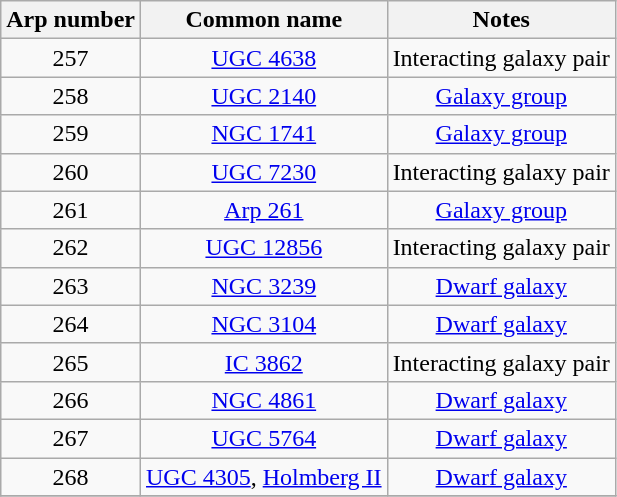<table class="wikitable" style="text-align:center;">
<tr>
<th>Arp number</th>
<th>Common name</th>
<th>Notes</th>
</tr>
<tr>
<td>257</td>
<td><a href='#'>UGC 4638</a></td>
<td>Interacting galaxy pair</td>
</tr>
<tr>
<td>258</td>
<td><a href='#'>UGC 2140</a></td>
<td><a href='#'>Galaxy group</a></td>
</tr>
<tr>
<td>259</td>
<td><a href='#'>NGC 1741</a></td>
<td><a href='#'>Galaxy group</a></td>
</tr>
<tr>
<td>260</td>
<td><a href='#'>UGC 7230</a></td>
<td>Interacting galaxy pair</td>
</tr>
<tr>
<td>261</td>
<td><a href='#'>Arp 261</a></td>
<td><a href='#'>Galaxy group</a></td>
</tr>
<tr>
<td>262</td>
<td><a href='#'>UGC 12856</a></td>
<td>Interacting galaxy pair</td>
</tr>
<tr>
<td>263</td>
<td><a href='#'>NGC 3239</a></td>
<td><a href='#'>Dwarf galaxy</a></td>
</tr>
<tr>
<td>264</td>
<td><a href='#'>NGC 3104</a></td>
<td><a href='#'>Dwarf galaxy</a></td>
</tr>
<tr>
<td>265</td>
<td><a href='#'>IC 3862</a></td>
<td>Interacting galaxy pair</td>
</tr>
<tr>
<td>266</td>
<td><a href='#'>NGC 4861</a></td>
<td><a href='#'>Dwarf galaxy</a></td>
</tr>
<tr>
<td>267</td>
<td><a href='#'>UGC 5764</a></td>
<td><a href='#'>Dwarf galaxy</a></td>
</tr>
<tr>
<td>268</td>
<td><a href='#'>UGC 4305</a>, <a href='#'>Holmberg II</a></td>
<td><a href='#'>Dwarf galaxy</a></td>
</tr>
<tr>
</tr>
</table>
